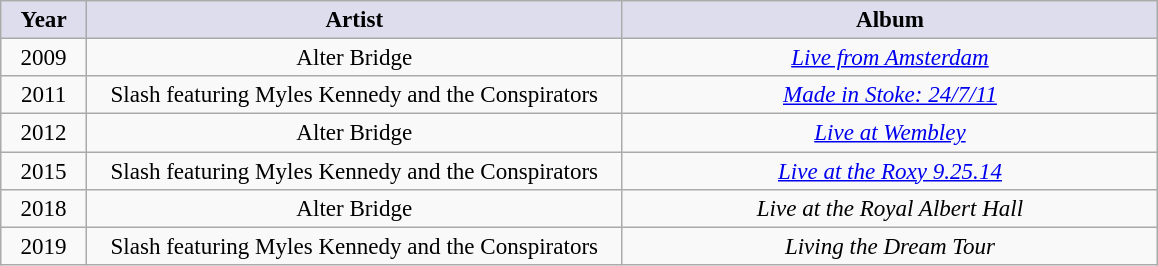<table class="wikitable sortable" style="font-size:96%; text-align:center; margin: 6px;">
<tr>
<th style="background:#dde; width:50px;">Year</th>
<th style="background:#dde; width:350px;">Artist</th>
<th style="background:#dde; width:350px;">Album</th>
</tr>
<tr>
<td>2009</td>
<td>Alter Bridge</td>
<td><em><a href='#'>Live from Amsterdam</a></em></td>
</tr>
<tr>
<td>2011</td>
<td>Slash featuring Myles Kennedy and the Conspirators</td>
<td><em><a href='#'>Made in Stoke: 24/7/11</a></em></td>
</tr>
<tr>
<td>2012</td>
<td>Alter Bridge</td>
<td><em><a href='#'>Live at Wembley</a></em></td>
</tr>
<tr>
<td>2015</td>
<td>Slash featuring Myles Kennedy and the Conspirators</td>
<td><em><a href='#'>Live at the Roxy 9.25.14</a></em></td>
</tr>
<tr>
<td>2018</td>
<td>Alter Bridge</td>
<td><em>Live at the Royal Albert Hall</em></td>
</tr>
<tr>
<td>2019</td>
<td>Slash featuring Myles Kennedy and the Conspirators</td>
<td><em>Living the Dream Tour</em></td>
</tr>
</table>
